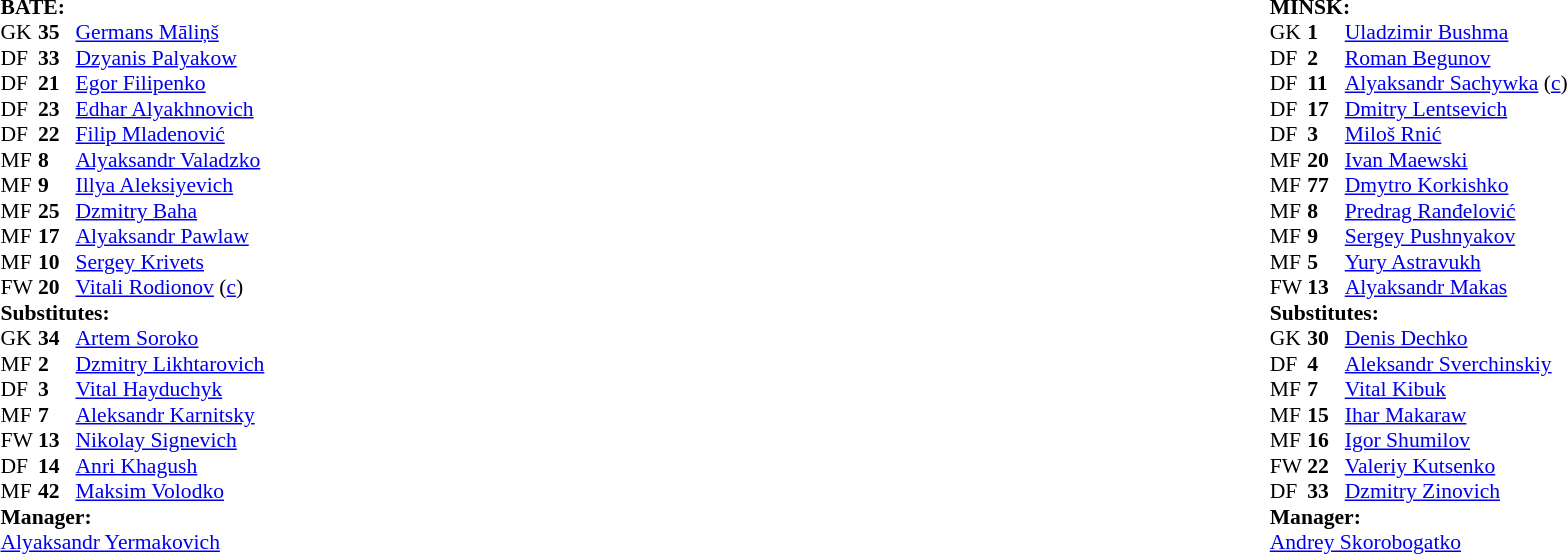<table width="100%">
<tr>
<td valign="top" width="50%"><br><table style="font-size: 90%" cellspacing="0" cellpadding="0">
<tr>
<td colspan="4"><br><strong>BATE:</strong></td>
</tr>
<tr>
<th width=25></th>
<th width=25></th>
</tr>
<tr>
<td>GK</td>
<td><strong>35</strong></td>
<td> <a href='#'>Germans Māliņš</a></td>
</tr>
<tr>
<td>DF</td>
<td><strong>33</strong></td>
<td> <a href='#'>Dzyanis Palyakow</a></td>
</tr>
<tr>
<td>DF</td>
<td><strong>21</strong></td>
<td> <a href='#'>Egor Filipenko</a></td>
</tr>
<tr>
<td>DF</td>
<td><strong>23</strong></td>
<td> <a href='#'>Edhar Alyakhnovich</a></td>
</tr>
<tr>
<td>DF</td>
<td><strong>22</strong></td>
<td> <a href='#'>Filip Mladenović</a></td>
</tr>
<tr>
<td>MF</td>
<td><strong>8</strong></td>
<td> <a href='#'>Alyaksandr Valadzko</a></td>
</tr>
<tr>
<td>MF</td>
<td><strong>9</strong></td>
<td> <a href='#'>Illya Aleksiyevich</a></td>
<td></td>
<td></td>
</tr>
<tr>
<td>MF</td>
<td><strong>25</strong></td>
<td> <a href='#'>Dzmitry Baha</a></td>
<td></td>
<td></td>
</tr>
<tr>
<td>MF</td>
<td><strong>17</strong></td>
<td>  <a href='#'>Alyaksandr Pawlaw</a></td>
<td></td>
<td></td>
</tr>
<tr>
<td>MF</td>
<td><strong>10</strong></td>
<td> <a href='#'>Sergey Krivets</a></td>
<td></td>
<td></td>
</tr>
<tr>
<td>FW</td>
<td><strong>20</strong></td>
<td> <a href='#'>Vitali Rodionov</a> (<a href='#'>c</a>)</td>
</tr>
<tr>
<td colspan=3><strong>Substitutes:</strong></td>
</tr>
<tr>
<td>GK</td>
<td><strong>34</strong></td>
<td> <a href='#'>Artem Soroko</a></td>
</tr>
<tr>
<td>MF</td>
<td><strong>2</strong></td>
<td> <a href='#'>Dzmitry Likhtarovich</a></td>
<td></td>
<td></td>
</tr>
<tr>
<td>DF</td>
<td><strong>3</strong></td>
<td> <a href='#'>Vital Hayduchyk</a></td>
</tr>
<tr>
<td>MF</td>
<td><strong>7</strong></td>
<td> <a href='#'>Aleksandr Karnitsky</a></td>
<td></td>
<td></td>
</tr>
<tr>
<td>FW</td>
<td><strong>13</strong></td>
<td> <a href='#'>Nikolay Signevich</a></td>
<td></td>
<td></td>
</tr>
<tr>
<td>DF</td>
<td><strong>14</strong></td>
<td> <a href='#'>Anri Khagush</a></td>
</tr>
<tr>
<td>MF</td>
<td><strong>42</strong></td>
<td> <a href='#'>Maksim Volodko</a></td>
<td></td>
<td></td>
</tr>
<tr>
<td colspan=3><strong>Manager:</strong></td>
</tr>
<tr>
<td colspan="4"> <a href='#'>Alyaksandr Yermakovich</a></td>
</tr>
</table>
</td>
<td valign="top"></td>
<td valign="top" width="50%"><br><table style="font-size: 90%" cellspacing="0" cellpadding="0" align=center>
<tr>
<td colspan="4"><br><strong>MINSK:</strong></td>
</tr>
<tr>
<th width=25></th>
<th width=25></th>
</tr>
<tr>
<td>GK</td>
<td><strong>1</strong></td>
<td> <a href='#'>Uladzimir Bushma</a></td>
</tr>
<tr>
<td>DF</td>
<td><strong>2</strong></td>
<td> <a href='#'>Roman Begunov</a></td>
</tr>
<tr>
<td>DF</td>
<td><strong>11</strong></td>
<td> <a href='#'>Alyaksandr Sachywka</a> (<a href='#'>c</a>)</td>
</tr>
<tr>
<td>DF</td>
<td><strong>17</strong></td>
<td> <a href='#'>Dmitry Lentsevich</a></td>
</tr>
<tr>
<td>DF</td>
<td><strong>3</strong></td>
<td> <a href='#'>Miloš Rnić</a></td>
</tr>
<tr>
<td>MF</td>
<td><strong>20</strong></td>
<td> <a href='#'>Ivan Maewski</a></td>
</tr>
<tr>
<td>MF</td>
<td><strong>77</strong></td>
<td> <a href='#'>Dmytro Korkishko</a></td>
</tr>
<tr>
<td>MF</td>
<td><strong>8</strong></td>
<td> <a href='#'>Predrag Ranđelović</a></td>
<td></td>
</tr>
<tr>
<td>MF</td>
<td><strong>9</strong></td>
<td> <a href='#'>Sergey Pushnyakov</a></td>
<td></td>
<td></td>
</tr>
<tr>
<td>MF</td>
<td><strong>5</strong></td>
<td> <a href='#'>Yury Astravukh</a></td>
<td></td>
<td></td>
</tr>
<tr>
<td>FW</td>
<td><strong>13</strong></td>
<td> <a href='#'>Alyaksandr Makas</a></td>
<td></td>
<td></td>
</tr>
<tr>
<td colspan=3><strong>Substitutes:</strong></td>
</tr>
<tr>
<td>GK</td>
<td><strong>30</strong></td>
<td> <a href='#'>Denis Dechko</a></td>
</tr>
<tr>
<td>DF</td>
<td><strong>4</strong></td>
<td> <a href='#'>Aleksandr Sverchinskiy</a></td>
</tr>
<tr>
<td>MF</td>
<td><strong>7</strong></td>
<td> <a href='#'>Vital Kibuk</a></td>
<td></td>
<td></td>
</tr>
<tr>
<td>MF</td>
<td><strong>15</strong></td>
<td> <a href='#'>Ihar Makaraw</a></td>
<td></td>
<td></td>
</tr>
<tr>
<td>MF</td>
<td><strong>16</strong></td>
<td> <a href='#'>Igor Shumilov</a></td>
</tr>
<tr>
<td>FW</td>
<td><strong>22</strong></td>
<td> <a href='#'>Valeriy Kutsenko</a></td>
<td></td>
<td></td>
</tr>
<tr>
<td>DF</td>
<td><strong>33</strong></td>
<td> <a href='#'>Dzmitry Zinovich</a></td>
</tr>
<tr>
<td colspan=3><strong>Manager:</strong></td>
</tr>
<tr>
<td colspan="4"> <a href='#'>Andrey Skorobogatko</a></td>
</tr>
</table>
</td>
</tr>
</table>
